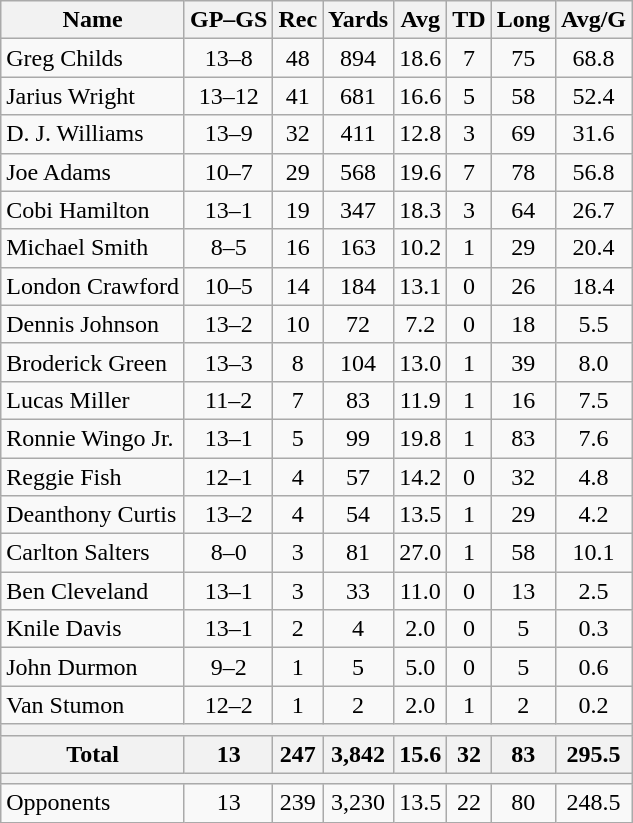<table class=wikitable style="text-align:center;">
<tr>
<th>Name</th>
<th>GP–GS</th>
<th>Rec</th>
<th>Yards</th>
<th>Avg</th>
<th>TD</th>
<th>Long</th>
<th>Avg/G</th>
</tr>
<tr>
<td align=left>Greg Childs</td>
<td>13–8</td>
<td>48</td>
<td>894</td>
<td>18.6</td>
<td>7</td>
<td>75</td>
<td>68.8</td>
</tr>
<tr>
<td align=left>Jarius Wright</td>
<td>13–12</td>
<td>41</td>
<td>681</td>
<td>16.6</td>
<td>5</td>
<td>58</td>
<td>52.4</td>
</tr>
<tr>
<td align=left>D. J. Williams</td>
<td>13–9</td>
<td>32</td>
<td>411</td>
<td>12.8</td>
<td>3</td>
<td>69</td>
<td>31.6</td>
</tr>
<tr>
<td align=left>Joe Adams</td>
<td>10–7</td>
<td>29</td>
<td>568</td>
<td>19.6</td>
<td>7</td>
<td>78</td>
<td>56.8</td>
</tr>
<tr>
<td align=left>Cobi Hamilton</td>
<td>13–1</td>
<td>19</td>
<td>347</td>
<td>18.3</td>
<td>3</td>
<td>64</td>
<td>26.7</td>
</tr>
<tr>
<td align=left>Michael Smith</td>
<td>8–5</td>
<td>16</td>
<td>163</td>
<td>10.2</td>
<td>1</td>
<td>29</td>
<td>20.4</td>
</tr>
<tr>
<td align=left>London Crawford</td>
<td>10–5</td>
<td>14</td>
<td>184</td>
<td>13.1</td>
<td>0</td>
<td>26</td>
<td>18.4</td>
</tr>
<tr>
<td align=left>Dennis Johnson</td>
<td>13–2</td>
<td>10</td>
<td>72</td>
<td>7.2</td>
<td>0</td>
<td>18</td>
<td>5.5</td>
</tr>
<tr>
<td align=left>Broderick Green</td>
<td>13–3</td>
<td>8</td>
<td>104</td>
<td>13.0</td>
<td>1</td>
<td>39</td>
<td>8.0</td>
</tr>
<tr>
<td align=left>Lucas Miller</td>
<td>11–2</td>
<td>7</td>
<td>83</td>
<td>11.9</td>
<td>1</td>
<td>16</td>
<td>7.5</td>
</tr>
<tr>
<td align=left>Ronnie Wingo Jr.</td>
<td>13–1</td>
<td>5</td>
<td>99</td>
<td>19.8</td>
<td>1</td>
<td>83</td>
<td>7.6</td>
</tr>
<tr>
<td align=left>Reggie Fish</td>
<td>12–1</td>
<td>4</td>
<td>57</td>
<td>14.2</td>
<td>0</td>
<td>32</td>
<td>4.8</td>
</tr>
<tr>
<td align=left>Deanthony Curtis</td>
<td>13–2</td>
<td>4</td>
<td>54</td>
<td>13.5</td>
<td>1</td>
<td>29</td>
<td>4.2</td>
</tr>
<tr>
<td align=left>Carlton Salters</td>
<td>8–0</td>
<td>3</td>
<td>81</td>
<td>27.0</td>
<td>1</td>
<td>58</td>
<td>10.1</td>
</tr>
<tr>
<td align=left>Ben Cleveland</td>
<td>13–1</td>
<td>3</td>
<td>33</td>
<td>11.0</td>
<td>0</td>
<td>13</td>
<td>2.5</td>
</tr>
<tr>
<td align=left>Knile Davis</td>
<td>13–1</td>
<td>2</td>
<td>4</td>
<td>2.0</td>
<td>0</td>
<td>5</td>
<td>0.3</td>
</tr>
<tr>
<td align=left>John Durmon</td>
<td>9–2</td>
<td>1</td>
<td>5</td>
<td>5.0</td>
<td>0</td>
<td>5</td>
<td>0.6</td>
</tr>
<tr>
<td align=left>Van Stumon</td>
<td>12–2</td>
<td>1</td>
<td>2</td>
<td>2.0</td>
<td>1</td>
<td>2</td>
<td>0.2</td>
</tr>
<tr>
<th colspan=8></th>
</tr>
<tr>
<th>Total</th>
<th>13</th>
<th>247</th>
<th>3,842</th>
<th>15.6</th>
<th>32</th>
<th>83</th>
<th>295.5</th>
</tr>
<tr>
<th colspan=8></th>
</tr>
<tr>
<td align=left>Opponents</td>
<td>13</td>
<td>239</td>
<td>3,230</td>
<td>13.5</td>
<td>22</td>
<td>80</td>
<td>248.5</td>
</tr>
</table>
